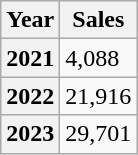<table class="wikitable">
<tr>
<th>Year</th>
<th>Sales</th>
</tr>
<tr>
<th>2021</th>
<td>4,088</td>
</tr>
<tr>
<th>2022</th>
<td>21,916</td>
</tr>
<tr>
<th>2023</th>
<td>29,701</td>
</tr>
</table>
